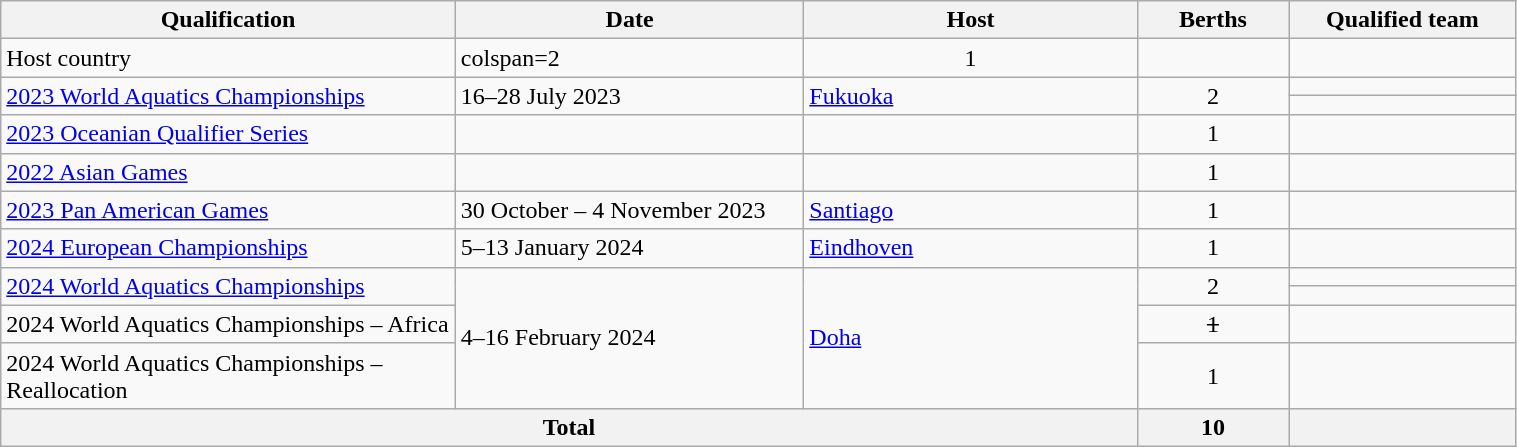<table class="wikitable" width=80%>
<tr>
<th width=30%>Qualification</th>
<th width=23%>Date</th>
<th width=22%>Host</th>
<th width=10%>Berths</th>
<th width=15%>Qualified team</th>
</tr>
<tr>
<td>Host country</td>
<td>colspan=2 </td>
<td align=center>1</td>
<td></td>
</tr>
<tr>
<td rowspan=2><a href='#'>2023 World Aquatics Championships</a></td>
<td rowspan=2>16–28 July 2023</td>
<td rowspan=2> <a href='#'>Fukuoka</a></td>
<td rowspan=2 align="center">2</td>
<td></td>
</tr>
<tr>
<td></td>
</tr>
<tr>
<td><a href='#'>2023 Oceanian Qualifier Series</a></td>
<td></td>
<td></td>
<td align=center>1</td>
<td></td>
</tr>
<tr>
<td><a href='#'>2022 Asian Games</a></td>
<td></td>
<td></td>
<td align=center>1</td>
<td></td>
</tr>
<tr>
<td><a href='#'>2023 Pan American Games</a></td>
<td>30 October – 4 November 2023</td>
<td> <a href='#'>Santiago</a></td>
<td align=center>1</td>
<td></td>
</tr>
<tr>
<td><a href='#'>2024 European Championships</a></td>
<td>5–13 January 2024</td>
<td> <a href='#'>Eindhoven</a></td>
<td align=center>1</td>
<td></td>
</tr>
<tr>
<td rowspan=2><a href='#'>2024 World Aquatics Championships</a></td>
<td rowspan=4>4–16 February 2024</td>
<td rowspan=4> <a href='#'>Doha</a></td>
<td rowspan=2 align=center>2</td>
<td></td>
</tr>
<tr>
<td></td>
</tr>
<tr>
<td>2024 World Aquatics Championships – Africa</td>
<td align=center><s>1</s></td>
<td><s></s></td>
</tr>
<tr>
<td>2024 World Aquatics Championships – Reallocation</td>
<td align=center>1</td>
<td></td>
</tr>
<tr>
<th colspan=3>Total</th>
<th>10</th>
<th></th>
</tr>
</table>
